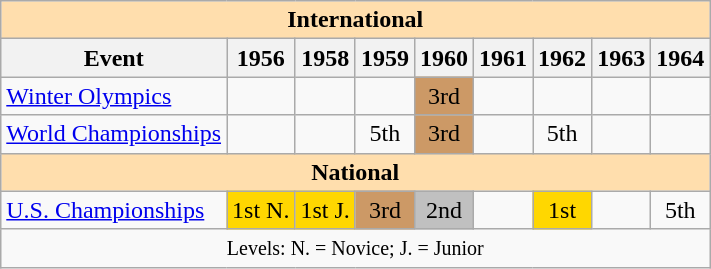<table class="wikitable" style="text-align:center">
<tr>
<th style="background-color: #ffdead; " colspan=9 align=center><strong>International</strong></th>
</tr>
<tr>
<th>Event</th>
<th>1956</th>
<th>1958</th>
<th>1959</th>
<th>1960</th>
<th>1961</th>
<th>1962</th>
<th>1963</th>
<th>1964</th>
</tr>
<tr>
<td align=left><a href='#'>Winter Olympics</a></td>
<td></td>
<td></td>
<td></td>
<td bgcolor=cc9966>3rd</td>
<td></td>
<td></td>
<td></td>
<td></td>
</tr>
<tr>
<td align=left><a href='#'>World Championships</a></td>
<td></td>
<td></td>
<td>5th</td>
<td bgcolor=cc9966>3rd</td>
<td></td>
<td>5th</td>
<td></td>
<td></td>
</tr>
<tr>
<th style="background-color: #ffdead; " colspan=9 align=center><strong>National</strong></th>
</tr>
<tr>
<td align=left><a href='#'>U.S. Championships</a></td>
<td bgcolor=gold>1st N.</td>
<td bgcolor=gold>1st J.</td>
<td bgcolor=cc9966>3rd</td>
<td bgcolor=silver>2nd</td>
<td></td>
<td bgcolor=gold>1st</td>
<td></td>
<td>5th</td>
</tr>
<tr>
<td colspan=9 align=center><small> Levels: N. = Novice; J. = Junior </small></td>
</tr>
</table>
